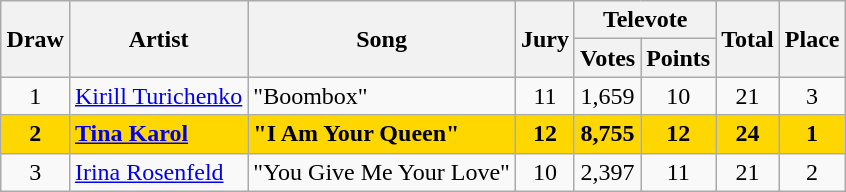<table class="sortable wikitable" style="margin: 1em auto 1em auto; text-align:center;">
<tr>
<th rowspan="2">Draw</th>
<th rowspan="2">Artist</th>
<th rowspan="2">Song</th>
<th rowspan="2">Jury</th>
<th colspan="2">Televote</th>
<th rowspan="2">Total</th>
<th rowspan="2">Place</th>
</tr>
<tr>
<th>Votes</th>
<th>Points</th>
</tr>
<tr>
<td>1</td>
<td style="text-align:left;"><a href='#'>Kirill Turichenko</a></td>
<td style="text-align:left;">"Boombox"</td>
<td>11</td>
<td>1,659</td>
<td>10</td>
<td>21</td>
<td>3</td>
</tr>
<tr style="font-weight:bold;background:gold">
<td>2</td>
<td style="text-align:left;"><a href='#'>Tina Karol</a></td>
<td style="text-align:left;">"I Am Your Queen"</td>
<td>12</td>
<td>8,755</td>
<td>12</td>
<td>24</td>
<td>1</td>
</tr>
<tr>
<td>3</td>
<td style="text-align:left;"><a href='#'>Irina Rosenfeld</a></td>
<td style="text-align:left;">"You Give Me Your Love"</td>
<td>10</td>
<td>2,397</td>
<td>11</td>
<td>21</td>
<td>2</td>
</tr>
</table>
